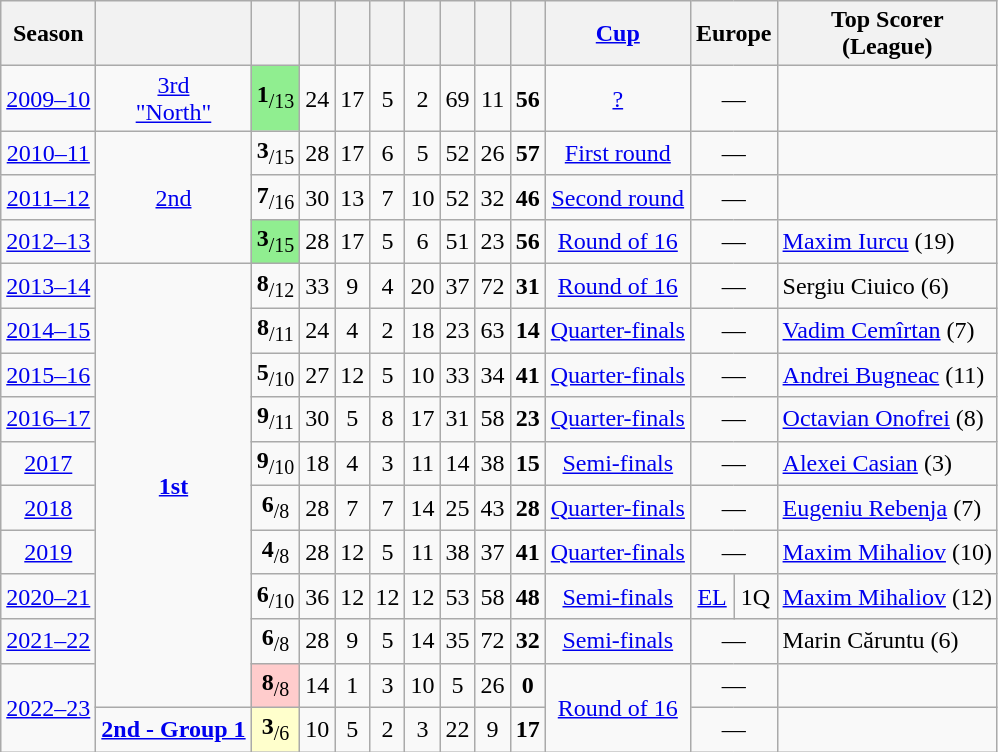<table class="wikitable">
<tr>
<th>Season</th>
<th></th>
<th></th>
<th></th>
<th></th>
<th></th>
<th></th>
<th></th>
<th></th>
<th></th>
<th><a href='#'>Cup</a></th>
<th colspan=2>Europe</th>
<th>Top Scorer <br>(League)</th>
</tr>
<tr>
<td align=center><a href='#'>2009–10</a></td>
<td align=center><a href='#'>3rd<br>"North"</a></td>
<td align=center bgcolor=lightgreen><strong>1</strong><sub>/13</sub></td>
<td align=center>24</td>
<td align=center>17</td>
<td align=center>5</td>
<td align=center>2</td>
<td align=center>69</td>
<td align=center>11</td>
<td align=center><strong>56</strong></td>
<td align=center><a href='#'>?</a></td>
<td align=center colspan=2>—</td>
<td align=center></td>
</tr>
<tr>
<td align=center><a href='#'>2010–11</a></td>
<td align=center rowspan=3><a href='#'>2nd</a></td>
<td align=center><strong>3</strong><sub>/15</sub></td>
<td align=center>28</td>
<td align=center>17</td>
<td align=center>6</td>
<td align=center>5</td>
<td align=center>52</td>
<td align=center>26</td>
<td align=center><strong>57</strong></td>
<td align=center><a href='#'>First round</a></td>
<td align=center colspan=2>—</td>
<td align=center></td>
</tr>
<tr>
<td align=center><a href='#'>2011–12</a></td>
<td align=center><strong>7</strong><sub>/16</sub></td>
<td align=center>30</td>
<td align=center>13</td>
<td align=center>7</td>
<td align=center>10</td>
<td align=center>52</td>
<td align=center>32</td>
<td align=center><strong>46</strong></td>
<td align=center><a href='#'>Second round</a></td>
<td align=center colspan=2>—</td>
<td align=center></td>
</tr>
<tr>
<td align=center><a href='#'>2012–13</a></td>
<td align=center bgcolor=lightgreen><strong>3</strong><sub>/15</sub></td>
<td align=center>28</td>
<td align=center>17</td>
<td align=center>5</td>
<td align=center>6</td>
<td align=center>51</td>
<td align=center>23</td>
<td align=center><strong>56</strong></td>
<td align=center><a href='#'>Round of 16</a></td>
<td align=center colspan=2>—</td>
<td align=left> <a href='#'>Maxim Iurcu</a> (19)</td>
</tr>
<tr>
<td align=center><a href='#'>2013–14</a></td>
<td align=center rowspan=10><strong><a href='#'>1st</a></strong></td>
<td align=center><strong>8</strong><sub>/12</sub></td>
<td align=center>33</td>
<td align=center>9</td>
<td align=center>4</td>
<td align=center>20</td>
<td align=center>37</td>
<td align=center>72</td>
<td align=center><strong>31</strong></td>
<td align=center><a href='#'>Round of 16</a></td>
<td align=center colspan=2>—</td>
<td align=left> Sergiu Ciuico (6)</td>
</tr>
<tr>
<td align=center><a href='#'>2014–15</a></td>
<td align=center><strong>8</strong><sub>/11</sub></td>
<td align=center>24</td>
<td align=center>4</td>
<td align=center>2</td>
<td align=center>18</td>
<td align=center>23</td>
<td align=center>63</td>
<td align=center><strong>14</strong></td>
<td align=center><a href='#'>Quarter-finals</a></td>
<td align=center colspan=2>—</td>
<td align=left> <a href='#'>Vadim Cemîrtan</a> (7)</td>
</tr>
<tr>
<td align=center><a href='#'>2015–16</a></td>
<td align=center><strong>5</strong><sub>/10</sub></td>
<td align=center>27</td>
<td align=center>12</td>
<td align=center>5</td>
<td align=center>10</td>
<td align=center>33</td>
<td align=center>34</td>
<td align=center><strong>41</strong></td>
<td align=center><a href='#'>Quarter-finals</a></td>
<td align=center colspan=2>—</td>
<td align=left> <a href='#'>Andrei Bugneac</a> (11)</td>
</tr>
<tr>
<td align=center><a href='#'>2016–17</a></td>
<td align=center><strong>9</strong><sub>/11</sub></td>
<td align=center>30</td>
<td align=center>5</td>
<td align=center>8</td>
<td align=center>17</td>
<td align=center>31</td>
<td align=center>58</td>
<td align=center><strong>23</strong></td>
<td align=center><a href='#'>Quarter-finals</a></td>
<td align=center colspan=2>—</td>
<td align=left> <a href='#'>Octavian Onofrei</a> (8)</td>
</tr>
<tr>
<td align=center><a href='#'>2017</a></td>
<td align=center><strong>9</strong><sub>/10</sub></td>
<td align=center>18</td>
<td align=center>4</td>
<td align=center>3</td>
<td align=center>11</td>
<td align=center>14</td>
<td align=center>38</td>
<td align=center><strong>15</strong></td>
<td align=center><a href='#'>Semi-finals</a></td>
<td align=center colspan=2>—</td>
<td align=left> <a href='#'>Alexei Casian</a> (3)</td>
</tr>
<tr>
<td align=center><a href='#'>2018</a></td>
<td align=center><strong>6</strong><sub>/8</sub></td>
<td align=center>28</td>
<td align=center>7</td>
<td align=center>7</td>
<td align=center>14</td>
<td align=center>25</td>
<td align=center>43</td>
<td align=center><strong>28</strong></td>
<td align=center><a href='#'>Quarter-finals</a></td>
<td align=center colspan=2>—</td>
<td align=left> <a href='#'>Eugeniu Rebenja</a> (7)</td>
</tr>
<tr>
<td align=center><a href='#'>2019</a></td>
<td align=center><strong>4</strong><sub>/8</sub></td>
<td align=center>28</td>
<td align=center>12</td>
<td align=center>5</td>
<td align=center>11</td>
<td align=center>38</td>
<td align=center>37</td>
<td align=center><strong>41</strong></td>
<td align=center><a href='#'>Quarter-finals</a></td>
<td align=center colspan=2>—</td>
<td align=left> <a href='#'>Maxim Mihaliov</a> (10)</td>
</tr>
<tr>
<td align=center><a href='#'>2020–21</a></td>
<td align=center><strong>6</strong><sub>/10</sub></td>
<td align=center>36</td>
<td align=center>12</td>
<td align=center>12</td>
<td align=center>12</td>
<td align=center>53</td>
<td align=center>58</td>
<td align=center><strong>48</strong></td>
<td align=center><a href='#'>Semi-finals</a></td>
<td align=center><a href='#'>EL</a></td>
<td align=center>1Q</td>
<td align=left> <a href='#'>Maxim Mihaliov</a> (12)</td>
</tr>
<tr>
<td align=center><a href='#'>2021–22</a></td>
<td align=center><strong>6</strong><sub>/8</sub></td>
<td align=center>28</td>
<td align=center>9</td>
<td align=center>5</td>
<td align=center>14</td>
<td align=center>35</td>
<td align=center>72</td>
<td align=center><strong>32</strong></td>
<td align=center><a href='#'>Semi-finals</a></td>
<td align=center colspan=2>—</td>
<td align=left> Marin Căruntu (6)</td>
</tr>
<tr>
<td align=center rowspan=2><a href='#'>2022–23</a></td>
<td align=center style="background:#fcc;"><strong>8</strong><sub>/8</sub></td>
<td align=center>14</td>
<td align=center>1</td>
<td align=center>3</td>
<td align=center>10</td>
<td align=center>5</td>
<td align=center>26</td>
<td align=center><strong>0</strong></td>
<td align=center rowspan=2><a href='#'>Round of 16</a></td>
<td align=center colspan=2>—</td>
<td align=center></td>
</tr>
<tr>
<td align=center rowspan=1><strong><a href='#'>2nd - Group 1</a></strong></td>
<td align=center style="background:#ffc;"><strong>3</strong><sub>/6</sub></td>
<td align=center>10</td>
<td align=center>5</td>
<td align=center>2</td>
<td align=center>3</td>
<td align=center>22</td>
<td align=center>9</td>
<td align=center><strong>17</strong></td>
<td align=center colspan=2>—</td>
<td align=center></td>
</tr>
</table>
